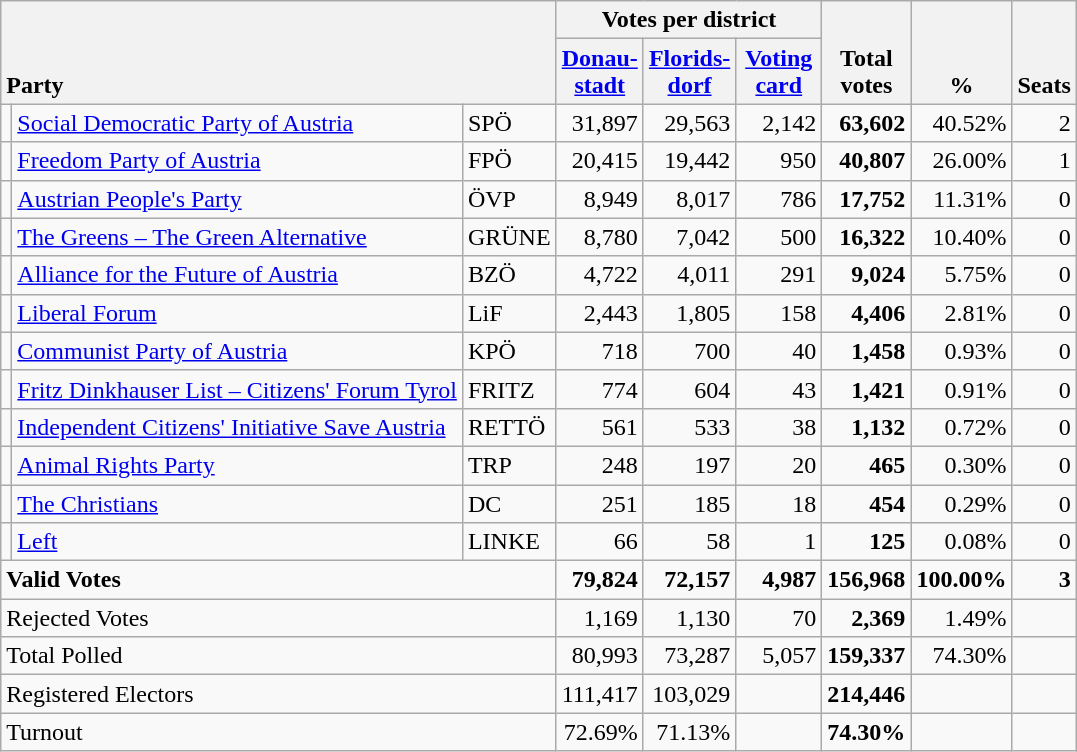<table class="wikitable" border="1" style="text-align:right;">
<tr>
<th style="text-align:left;" valign=bottom rowspan=2 colspan=3>Party</th>
<th colspan=3>Votes per district</th>
<th align=center valign=bottom rowspan=2 width="50">Total<br>votes</th>
<th align=center valign=bottom rowspan=2 width="50">%</th>
<th align=center valign=bottom rowspan=2>Seats</th>
</tr>
<tr>
<th align=center valign=bottom width="50"><a href='#'>Donau-<br>stadt</a></th>
<th align=center valign=bottom width="50"><a href='#'>Florids-<br>dorf</a></th>
<th align=center valign=bottom width="50"><a href='#'>Voting<br>card</a></th>
</tr>
<tr>
<td></td>
<td align=left><a href='#'>Social Democratic Party of Austria</a></td>
<td align=left>SPÖ</td>
<td>31,897</td>
<td>29,563</td>
<td>2,142</td>
<td><strong>63,602</strong></td>
<td>40.52%</td>
<td>2</td>
</tr>
<tr>
<td></td>
<td align=left><a href='#'>Freedom Party of Austria</a></td>
<td align=left>FPÖ</td>
<td>20,415</td>
<td>19,442</td>
<td>950</td>
<td><strong>40,807</strong></td>
<td>26.00%</td>
<td>1</td>
</tr>
<tr>
<td></td>
<td align=left><a href='#'>Austrian People's Party</a></td>
<td align=left>ÖVP</td>
<td>8,949</td>
<td>8,017</td>
<td>786</td>
<td><strong>17,752</strong></td>
<td>11.31%</td>
<td>0</td>
</tr>
<tr>
<td></td>
<td align=left style="white-space: nowrap;"><a href='#'>The Greens – The Green Alternative</a></td>
<td align=left>GRÜNE</td>
<td>8,780</td>
<td>7,042</td>
<td>500</td>
<td><strong>16,322</strong></td>
<td>10.40%</td>
<td>0</td>
</tr>
<tr>
<td></td>
<td align=left><a href='#'>Alliance for the Future of Austria</a></td>
<td align=left>BZÖ</td>
<td>4,722</td>
<td>4,011</td>
<td>291</td>
<td><strong>9,024</strong></td>
<td>5.75%</td>
<td>0</td>
</tr>
<tr>
<td></td>
<td align=left><a href='#'>Liberal Forum</a></td>
<td align=left>LiF</td>
<td>2,443</td>
<td>1,805</td>
<td>158</td>
<td><strong>4,406</strong></td>
<td>2.81%</td>
<td>0</td>
</tr>
<tr>
<td></td>
<td align=left><a href='#'>Communist Party of Austria</a></td>
<td align=left>KPÖ</td>
<td>718</td>
<td>700</td>
<td>40</td>
<td><strong>1,458</strong></td>
<td>0.93%</td>
<td>0</td>
</tr>
<tr>
<td></td>
<td align=left><a href='#'>Fritz Dinkhauser List – Citizens' Forum Tyrol </a></td>
<td align=left>FRITZ</td>
<td>774</td>
<td>604</td>
<td>43</td>
<td><strong>1,421</strong></td>
<td>0.91%</td>
<td>0</td>
</tr>
<tr>
<td></td>
<td align=left><a href='#'>Independent Citizens' Initiative Save Austria</a></td>
<td align=left>RETTÖ</td>
<td>561</td>
<td>533</td>
<td>38</td>
<td><strong>1,132</strong></td>
<td>0.72%</td>
<td>0</td>
</tr>
<tr>
<td></td>
<td align=left><a href='#'>Animal Rights Party</a></td>
<td align=left>TRP</td>
<td>248</td>
<td>197</td>
<td>20</td>
<td><strong>465</strong></td>
<td>0.30%</td>
<td>0</td>
</tr>
<tr>
<td></td>
<td align=left><a href='#'>The Christians</a></td>
<td align=left>DC</td>
<td>251</td>
<td>185</td>
<td>18</td>
<td><strong>454</strong></td>
<td>0.29%</td>
<td>0</td>
</tr>
<tr>
<td></td>
<td align=left><a href='#'>Left</a></td>
<td align=left>LINKE</td>
<td>66</td>
<td>58</td>
<td>1</td>
<td><strong>125</strong></td>
<td>0.08%</td>
<td>0</td>
</tr>
<tr style="font-weight:bold">
<td align=left colspan=3>Valid Votes</td>
<td>79,824</td>
<td>72,157</td>
<td>4,987</td>
<td>156,968</td>
<td>100.00%</td>
<td>3</td>
</tr>
<tr>
<td align=left colspan=3>Rejected Votes</td>
<td>1,169</td>
<td>1,130</td>
<td>70</td>
<td><strong>2,369</strong></td>
<td>1.49%</td>
<td></td>
</tr>
<tr>
<td align=left colspan=3>Total Polled</td>
<td>80,993</td>
<td>73,287</td>
<td>5,057</td>
<td><strong>159,337</strong></td>
<td>74.30%</td>
<td></td>
</tr>
<tr>
<td align=left colspan=3>Registered Electors</td>
<td>111,417</td>
<td>103,029</td>
<td></td>
<td><strong>214,446</strong></td>
<td></td>
<td></td>
</tr>
<tr>
<td align=left colspan=3>Turnout</td>
<td>72.69%</td>
<td>71.13%</td>
<td></td>
<td><strong>74.30%</strong></td>
<td></td>
<td></td>
</tr>
</table>
